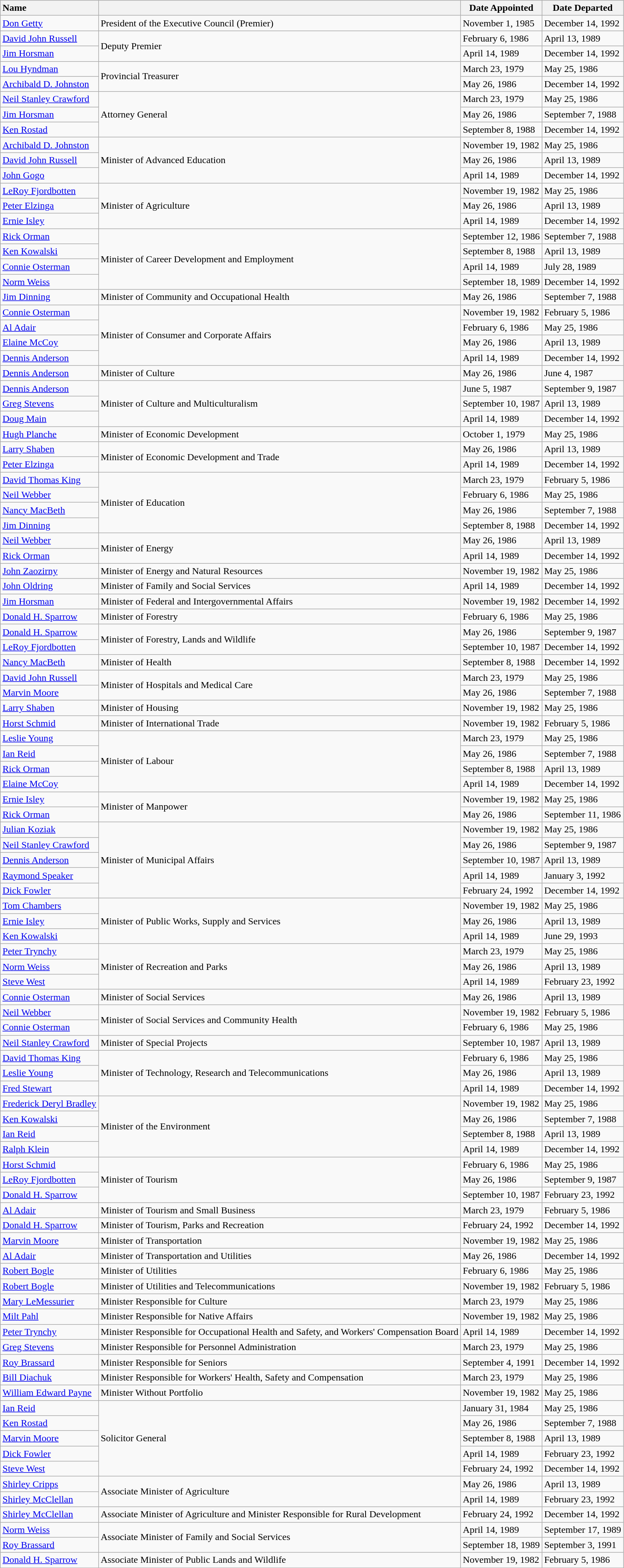<table class="wikitable sortable" style="text-align:left;">
<tr>
<th style="text-align:left;">Name</th>
<th></th>
<th>Date Appointed</th>
<th>Date Departed</th>
</tr>
<tr>
<td style="text-align:left;"><a href='#'>Don Getty</a></td>
<td>President of the Executive Council (Premier)</td>
<td>November 1, 1985</td>
<td>December 14, 1992</td>
</tr>
<tr>
<td><a href='#'>David John Russell</a></td>
<td rowspan="2">Deputy Premier</td>
<td>February 6, 1986</td>
<td>April 13, 1989</td>
</tr>
<tr>
<td><a href='#'>Jim Horsman</a></td>
<td>April 14, 1989</td>
<td>December 14, 1992</td>
</tr>
<tr>
<td style="text-align:left;"><a href='#'>Lou Hyndman</a></td>
<td rowspan="2">Provincial Treasurer</td>
<td>March 23, 1979</td>
<td>May 25, 1986</td>
</tr>
<tr>
<td style="text-align:left;"><a href='#'>Archibald D. Johnston</a></td>
<td>May 26, 1986</td>
<td>December 14, 1992</td>
</tr>
<tr>
<td style="text-align:left;"><a href='#'>Neil Stanley Crawford</a></td>
<td rowspan="3">Attorney General</td>
<td>March 23, 1979</td>
<td>May 25, 1986</td>
</tr>
<tr>
<td style="text-align:left;"><a href='#'>Jim Horsman</a></td>
<td>May 26, 1986</td>
<td>September 7, 1988</td>
</tr>
<tr style="text-align:left;">
<td><a href='#'>Ken Rostad</a></td>
<td>September 8, 1988</td>
<td>December 14, 1992</td>
</tr>
<tr style="text-align:left;">
<td><a href='#'>Archibald D. Johnston</a></td>
<td rowspan="3">Minister of Advanced Education</td>
<td>November 19, 1982</td>
<td>May 25, 1986</td>
</tr>
<tr>
<td><a href='#'>David John Russell</a></td>
<td>May 26, 1986</td>
<td>April 13, 1989</td>
</tr>
<tr>
<td><a href='#'>John Gogo</a></td>
<td>April 14, 1989</td>
<td>December 14, 1992</td>
</tr>
<tr>
<td><a href='#'>LeRoy Fjordbotten</a></td>
<td rowspan="3">Minister of Agriculture</td>
<td>November 19, 1982</td>
<td>May 25, 1986</td>
</tr>
<tr>
<td><a href='#'>Peter Elzinga</a></td>
<td>May 26, 1986</td>
<td>April 13, 1989</td>
</tr>
<tr>
<td><a href='#'>Ernie Isley</a></td>
<td>April 14, 1989</td>
<td>December 14, 1992</td>
</tr>
<tr>
<td><a href='#'>Rick Orman</a></td>
<td rowspan="4">Minister of Career Development and Employment</td>
<td>September 12, 1986</td>
<td>September 7, 1988</td>
</tr>
<tr>
<td><a href='#'>Ken Kowalski</a></td>
<td>September 8, 1988</td>
<td>April 13, 1989</td>
</tr>
<tr>
<td><a href='#'>Connie Osterman</a></td>
<td>April 14, 1989</td>
<td>July 28, 1989</td>
</tr>
<tr>
<td><a href='#'>Norm Weiss</a></td>
<td>September 18, 1989</td>
<td>December 14, 1992</td>
</tr>
<tr>
<td><a href='#'>Jim Dinning</a></td>
<td>Minister of Community and Occupational Health</td>
<td>May 26, 1986</td>
<td>September 7, 1988</td>
</tr>
<tr>
<td><a href='#'>Connie Osterman</a></td>
<td rowspan="4">Minister of Consumer and Corporate Affairs</td>
<td>November 19, 1982</td>
<td>February 5, 1986</td>
</tr>
<tr>
<td><a href='#'>Al Adair</a></td>
<td>February 6, 1986</td>
<td>May 25, 1986</td>
</tr>
<tr>
<td><a href='#'>Elaine McCoy</a></td>
<td>May 26, 1986</td>
<td>April 13, 1989</td>
</tr>
<tr>
<td><a href='#'>Dennis Anderson</a></td>
<td>April 14, 1989</td>
<td>December 14, 1992</td>
</tr>
<tr>
<td><a href='#'>Dennis Anderson</a></td>
<td>Minister of Culture</td>
<td>May 26, 1986</td>
<td>June 4, 1987</td>
</tr>
<tr>
<td><a href='#'>Dennis Anderson</a></td>
<td rowspan="3">Minister of Culture and Multiculturalism</td>
<td>June 5, 1987</td>
<td>September 9, 1987</td>
</tr>
<tr>
<td><a href='#'>Greg Stevens</a></td>
<td>September 10, 1987</td>
<td>April 13, 1989</td>
</tr>
<tr>
<td><a href='#'>Doug Main</a></td>
<td>April 14, 1989</td>
<td>December 14, 1992</td>
</tr>
<tr>
<td><a href='#'>Hugh Planche</a></td>
<td>Minister of Economic Development</td>
<td>October 1, 1979</td>
<td>May 25, 1986</td>
</tr>
<tr>
<td><a href='#'>Larry Shaben</a></td>
<td rowspan="2">Minister of Economic Development and Trade</td>
<td>May 26, 1986</td>
<td>April 13, 1989</td>
</tr>
<tr>
<td><a href='#'>Peter Elzinga</a></td>
<td>April 14, 1989</td>
<td>December 14, 1992</td>
</tr>
<tr>
<td><a href='#'>David Thomas King</a></td>
<td rowspan="4">Minister of Education</td>
<td>March 23, 1979</td>
<td>February 5, 1986</td>
</tr>
<tr>
<td><a href='#'>Neil Webber</a></td>
<td>February 6, 1986</td>
<td>May 25, 1986</td>
</tr>
<tr>
<td><a href='#'>Nancy MacBeth</a></td>
<td>May 26, 1986</td>
<td>September 7, 1988</td>
</tr>
<tr>
<td><a href='#'>Jim Dinning</a></td>
<td>September 8, 1988</td>
<td>December 14, 1992</td>
</tr>
<tr>
<td><a href='#'>Neil Webber</a></td>
<td rowspan="2">Minister of Energy</td>
<td>May 26, 1986</td>
<td>April 13, 1989</td>
</tr>
<tr>
<td><a href='#'>Rick Orman</a></td>
<td>April 14, 1989</td>
<td>December 14, 1992</td>
</tr>
<tr>
<td><a href='#'>John Zaozirny</a></td>
<td>Minister of Energy and Natural Resources</td>
<td>November 19, 1982</td>
<td>May 25, 1986</td>
</tr>
<tr>
<td><a href='#'>John Oldring</a></td>
<td>Minister of Family and Social Services</td>
<td>April 14, 1989</td>
<td>December 14, 1992</td>
</tr>
<tr>
<td><a href='#'>Jim Horsman</a></td>
<td>Minister of Federal and Intergovernmental Affairs</td>
<td>November 19, 1982</td>
<td>December 14, 1992</td>
</tr>
<tr>
<td><a href='#'>Donald H. Sparrow</a></td>
<td>Minister of Forestry</td>
<td>February 6, 1986</td>
<td>May 25, 1986</td>
</tr>
<tr>
<td><a href='#'>Donald H. Sparrow</a></td>
<td rowspan="2">Minister of Forestry, Lands and Wildlife</td>
<td>May 26, 1986</td>
<td>September 9, 1987</td>
</tr>
<tr>
<td><a href='#'>LeRoy Fjordbotten</a></td>
<td>September 10, 1987</td>
<td>December 14, 1992</td>
</tr>
<tr>
<td><a href='#'>Nancy MacBeth</a></td>
<td>Minister of Health</td>
<td>September 8, 1988</td>
<td>December 14, 1992</td>
</tr>
<tr>
<td><a href='#'>David John Russell</a></td>
<td rowspan="2">Minister of Hospitals and Medical Care</td>
<td>March 23, 1979</td>
<td>May 25, 1986</td>
</tr>
<tr>
<td><a href='#'>Marvin Moore</a></td>
<td>May 26, 1986</td>
<td>September 7, 1988</td>
</tr>
<tr>
<td><a href='#'>Larry Shaben</a></td>
<td>Minister of Housing</td>
<td>November 19, 1982</td>
<td>May 25, 1986</td>
</tr>
<tr>
<td><a href='#'>Horst Schmid</a></td>
<td>Minister of International Trade</td>
<td>November 19, 1982</td>
<td>February 5, 1986</td>
</tr>
<tr>
<td><a href='#'>Leslie Young</a></td>
<td rowspan="4">Minister of Labour</td>
<td>March 23, 1979</td>
<td>May 25, 1986</td>
</tr>
<tr>
<td><a href='#'>Ian Reid</a></td>
<td>May 26, 1986</td>
<td>September 7, 1988</td>
</tr>
<tr>
<td><a href='#'>Rick Orman</a></td>
<td>September 8, 1988</td>
<td>April 13, 1989</td>
</tr>
<tr>
<td><a href='#'>Elaine McCoy</a></td>
<td>April 14, 1989</td>
<td>December 14, 1992</td>
</tr>
<tr>
<td><a href='#'>Ernie Isley</a></td>
<td rowspan="2">Minister of Manpower</td>
<td>November 19, 1982</td>
<td>May 25, 1986</td>
</tr>
<tr>
<td><a href='#'>Rick Orman</a></td>
<td>May 26, 1986</td>
<td>September 11, 1986</td>
</tr>
<tr>
<td><a href='#'>Julian Koziak</a></td>
<td rowspan="5">Minister of Municipal Affairs</td>
<td>November 19, 1982</td>
<td>May 25, 1986</td>
</tr>
<tr>
<td><a href='#'>Neil Stanley Crawford</a></td>
<td>May 26, 1986</td>
<td>September 9, 1987</td>
</tr>
<tr>
<td><a href='#'>Dennis Anderson</a></td>
<td>September 10, 1987</td>
<td>April 13, 1989</td>
</tr>
<tr>
<td><a href='#'>Raymond Speaker</a></td>
<td>April 14, 1989</td>
<td>January 3, 1992</td>
</tr>
<tr>
<td><a href='#'>Dick Fowler</a></td>
<td>February 24, 1992</td>
<td>December 14, 1992</td>
</tr>
<tr>
<td><a href='#'>Tom Chambers</a></td>
<td rowspan="3">Minister of Public Works, Supply and Services</td>
<td>November 19, 1982</td>
<td>May 25, 1986</td>
</tr>
<tr>
<td><a href='#'>Ernie Isley</a></td>
<td>May 26, 1986</td>
<td>April 13, 1989</td>
</tr>
<tr>
<td><a href='#'>Ken Kowalski</a></td>
<td>April 14, 1989</td>
<td>June 29, 1993</td>
</tr>
<tr>
<td><a href='#'>Peter Trynchy</a></td>
<td rowspan="3">Minister of Recreation and Parks</td>
<td>March 23, 1979</td>
<td>May 25, 1986</td>
</tr>
<tr>
<td><a href='#'>Norm Weiss</a></td>
<td>May 26, 1986</td>
<td>April 13, 1989</td>
</tr>
<tr>
<td><a href='#'>Steve West</a></td>
<td>April 14, 1989</td>
<td>February 23, 1992</td>
</tr>
<tr>
<td><a href='#'>Connie Osterman</a></td>
<td>Minister of Social Services</td>
<td>May 26, 1986</td>
<td>April 13, 1989</td>
</tr>
<tr>
<td><a href='#'>Neil Webber</a></td>
<td rowspan="2">Minister of Social Services and Community Health</td>
<td>November 19, 1982</td>
<td>February 5, 1986</td>
</tr>
<tr>
<td><a href='#'>Connie Osterman</a></td>
<td>February 6, 1986</td>
<td>May 25, 1986</td>
</tr>
<tr>
<td><a href='#'>Neil Stanley Crawford</a></td>
<td>Minister of Special Projects</td>
<td>September 10, 1987</td>
<td>April 13, 1989</td>
</tr>
<tr>
<td><a href='#'>David Thomas King</a></td>
<td rowspan="3">Minister of Technology, Research and Telecommunications</td>
<td>February 6, 1986</td>
<td>May 25, 1986</td>
</tr>
<tr>
<td><a href='#'>Leslie Young</a></td>
<td>May 26, 1986</td>
<td>April 13, 1989</td>
</tr>
<tr>
<td><a href='#'>Fred Stewart</a></td>
<td>April 14, 1989</td>
<td>December 14, 1992</td>
</tr>
<tr>
<td><a href='#'>Frederick Deryl Bradley</a></td>
<td rowspan="4">Minister of the Environment</td>
<td>November 19, 1982</td>
<td>May 25, 1986</td>
</tr>
<tr>
<td><a href='#'>Ken Kowalski</a></td>
<td>May 26, 1986</td>
<td>September 7, 1988</td>
</tr>
<tr>
<td><a href='#'>Ian Reid</a></td>
<td>September 8, 1988</td>
<td>April 13, 1989</td>
</tr>
<tr>
<td><a href='#'>Ralph Klein</a></td>
<td>April 14, 1989</td>
<td>December 14, 1992</td>
</tr>
<tr>
<td><a href='#'>Horst Schmid</a></td>
<td rowspan="3">Minister of Tourism</td>
<td>February 6, 1986</td>
<td>May 25, 1986</td>
</tr>
<tr>
<td><a href='#'>LeRoy Fjordbotten</a></td>
<td>May 26, 1986</td>
<td>September 9, 1987</td>
</tr>
<tr>
<td><a href='#'>Donald H. Sparrow</a></td>
<td>September 10, 1987</td>
<td>February 23, 1992</td>
</tr>
<tr>
<td><a href='#'>Al Adair</a></td>
<td>Minister of Tourism and Small Business</td>
<td>March 23, 1979</td>
<td>February 5, 1986</td>
</tr>
<tr>
<td><a href='#'>Donald H. Sparrow</a></td>
<td>Minister of Tourism, Parks and Recreation</td>
<td>February 24, 1992</td>
<td>December 14, 1992</td>
</tr>
<tr>
<td><a href='#'>Marvin Moore</a></td>
<td>Minister of Transportation</td>
<td>November 19, 1982</td>
<td>May 25, 1986</td>
</tr>
<tr>
<td><a href='#'>Al Adair</a></td>
<td>Minister of Transportation and Utilities</td>
<td>May 26, 1986</td>
<td>December 14, 1992</td>
</tr>
<tr>
<td><a href='#'>Robert Bogle</a></td>
<td>Minister of Utilities</td>
<td>February 6, 1986</td>
<td>May 25, 1986</td>
</tr>
<tr>
<td><a href='#'>Robert Bogle</a></td>
<td>Minister of Utilities and Telecommunications</td>
<td>November 19, 1982</td>
<td>February 5, 1986</td>
</tr>
<tr>
<td><a href='#'>Mary LeMessurier</a></td>
<td>Minister Responsible for Culture</td>
<td>March 23, 1979</td>
<td>May 25, 1986</td>
</tr>
<tr>
<td><a href='#'>Milt Pahl</a></td>
<td>Minister Responsible for Native Affairs</td>
<td>November 19, 1982</td>
<td>May 25, 1986</td>
</tr>
<tr>
<td><a href='#'>Peter Trynchy</a></td>
<td>Minister Responsible for Occupational Health and Safety, and Workers' Compensation Board</td>
<td>April 14, 1989</td>
<td>December 14, 1992</td>
</tr>
<tr>
<td><a href='#'>Greg Stevens</a></td>
<td>Minister Responsible for Personnel Administration</td>
<td>March 23, 1979</td>
<td>May 25, 1986</td>
</tr>
<tr>
<td><a href='#'>Roy Brassard</a></td>
<td>Minister Responsible for Seniors</td>
<td>September 4, 1991</td>
<td>December 14, 1992</td>
</tr>
<tr>
<td><a href='#'>Bill Diachuk</a></td>
<td>Minister Responsible for Workers' Health, Safety and Compensation</td>
<td>March 23, 1979</td>
<td>May 25, 1986</td>
</tr>
<tr>
<td><a href='#'>William Edward Payne</a></td>
<td>Minister Without Portfolio</td>
<td>November 19, 1982</td>
<td>May 25, 1986</td>
</tr>
<tr>
<td><a href='#'>Ian Reid</a></td>
<td rowspan="5">Solicitor General</td>
<td>January 31, 1984</td>
<td>May 25, 1986</td>
</tr>
<tr>
<td><a href='#'>Ken Rostad</a></td>
<td>May 26, 1986</td>
<td>September 7, 1988</td>
</tr>
<tr>
<td><a href='#'>Marvin Moore</a></td>
<td>September 8, 1988</td>
<td>April 13, 1989</td>
</tr>
<tr>
<td><a href='#'>Dick Fowler</a></td>
<td>April 14, 1989</td>
<td>February 23, 1992</td>
</tr>
<tr>
<td><a href='#'>Steve West</a></td>
<td>February 24, 1992</td>
<td>December 14, 1992</td>
</tr>
<tr>
<td><a href='#'>Shirley Cripps</a></td>
<td rowspan="2">Associate Minister of Agriculture</td>
<td>May 26, 1986</td>
<td>April 13, 1989</td>
</tr>
<tr>
<td><a href='#'>Shirley McClellan</a></td>
<td>April 14, 1989</td>
<td>February 23, 1992</td>
</tr>
<tr>
<td><a href='#'>Shirley McClellan</a></td>
<td>Associate Minister of Agriculture and Minister Responsible for Rural Development</td>
<td>February 24, 1992</td>
<td>December 14, 1992</td>
</tr>
<tr>
<td><a href='#'>Norm Weiss</a></td>
<td rowspan="2">Associate Minister of Family and Social Services</td>
<td>April 14, 1989</td>
<td>September 17, 1989</td>
</tr>
<tr>
<td><a href='#'>Roy Brassard</a></td>
<td>September 18, 1989</td>
<td>September 3, 1991</td>
</tr>
<tr>
<td><a href='#'>Donald H. Sparrow</a></td>
<td>Associate Minister of Public Lands and Wildlife</td>
<td>November 19, 1982</td>
<td>February 5, 1986</td>
</tr>
</table>
